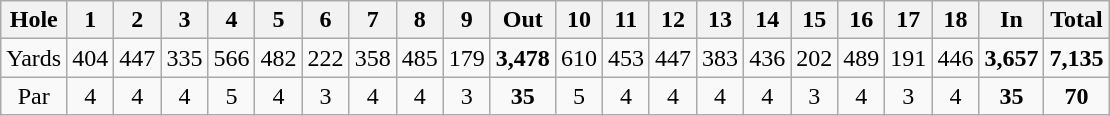<table class="wikitable" style="text-align:center">
<tr>
<th align="left">Hole</th>
<th>1</th>
<th>2</th>
<th>3</th>
<th>4</th>
<th>5</th>
<th>6</th>
<th>7</th>
<th>8</th>
<th>9</th>
<th>Out</th>
<th>10</th>
<th>11</th>
<th>12</th>
<th>13</th>
<th>14</th>
<th>15</th>
<th>16</th>
<th>17</th>
<th>18</th>
<th>In</th>
<th>Total</th>
</tr>
<tr>
<td align="left">Yards</td>
<td>404</td>
<td>447</td>
<td>335</td>
<td>566</td>
<td>482</td>
<td>222</td>
<td>358</td>
<td>485</td>
<td>179</td>
<td><strong>3,478</strong></td>
<td>610</td>
<td>453</td>
<td>447</td>
<td>383</td>
<td>436</td>
<td>202</td>
<td>489</td>
<td>191</td>
<td>446</td>
<td><strong>3,657</strong></td>
<td><strong>7,135</strong></td>
</tr>
<tr>
<td>Par</td>
<td>4</td>
<td>4</td>
<td>4</td>
<td>5</td>
<td>4</td>
<td>3</td>
<td>4</td>
<td>4</td>
<td>3</td>
<td><strong>35</strong></td>
<td>5</td>
<td>4</td>
<td>4</td>
<td>4</td>
<td>4</td>
<td>3</td>
<td>4</td>
<td>3</td>
<td>4</td>
<td><strong>35</strong></td>
<td><strong>70</strong></td>
</tr>
</table>
